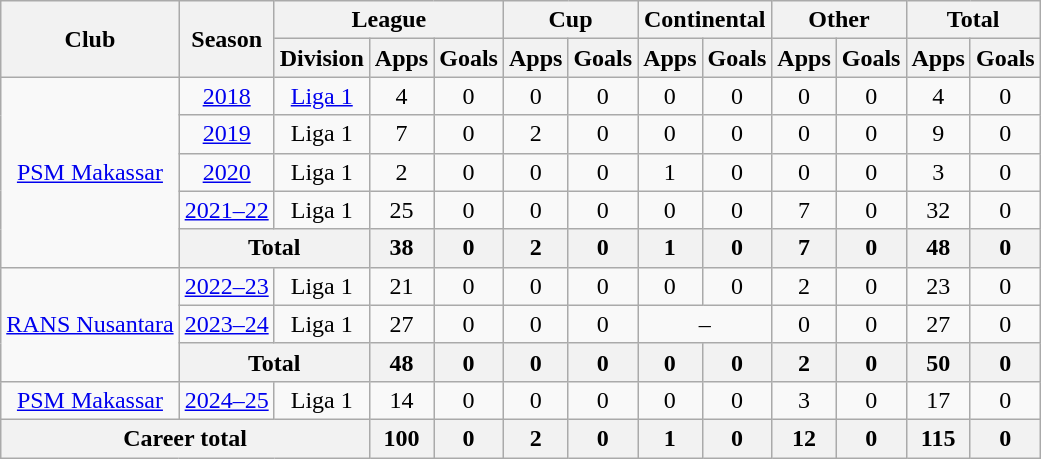<table class="wikitable" style="text-align:center">
<tr>
<th rowspan="2">Club</th>
<th rowspan="2">Season</th>
<th colspan="3">League</th>
<th colspan="2">Cup</th>
<th colspan="2">Continental</th>
<th colspan="2">Other</th>
<th colspan="2">Total</th>
</tr>
<tr>
<th>Division</th>
<th>Apps</th>
<th>Goals</th>
<th>Apps</th>
<th>Goals</th>
<th>Apps</th>
<th>Goals</th>
<th>Apps</th>
<th>Goals</th>
<th>Apps</th>
<th>Goals</th>
</tr>
<tr>
<td rowspan="5" valign="center"><a href='#'>PSM Makassar</a></td>
<td><a href='#'>2018</a></td>
<td rowspan="1" valign="center"><a href='#'>Liga 1</a></td>
<td>4</td>
<td>0</td>
<td>0</td>
<td>0</td>
<td>0</td>
<td>0</td>
<td>0</td>
<td>0</td>
<td>4</td>
<td>0</td>
</tr>
<tr>
<td><a href='#'>2019</a></td>
<td rowspan="1" valign="center">Liga 1</td>
<td>7</td>
<td>0</td>
<td>2</td>
<td>0</td>
<td>0</td>
<td>0</td>
<td>0</td>
<td>0</td>
<td>9</td>
<td>0</td>
</tr>
<tr>
<td><a href='#'>2020</a></td>
<td rowspan="1" valign="center">Liga 1</td>
<td>2</td>
<td>0</td>
<td>0</td>
<td>0</td>
<td>1</td>
<td>0</td>
<td>0</td>
<td>0</td>
<td>3</td>
<td>0</td>
</tr>
<tr>
<td><a href='#'>2021–22</a></td>
<td rowspan="1" valign="center">Liga 1</td>
<td>25</td>
<td>0</td>
<td>0</td>
<td>0</td>
<td>0</td>
<td>0</td>
<td>7</td>
<td>0</td>
<td>32</td>
<td>0</td>
</tr>
<tr>
<th colspan="2">Total</th>
<th>38</th>
<th>0</th>
<th>2</th>
<th>0</th>
<th>1</th>
<th>0</th>
<th>7</th>
<th>0</th>
<th>48</th>
<th>0</th>
</tr>
<tr>
<td rowspan="3"><a href='#'>RANS Nusantara</a></td>
<td><a href='#'>2022–23</a></td>
<td rowspan="1">Liga 1</td>
<td>21</td>
<td>0</td>
<td>0</td>
<td>0</td>
<td>0</td>
<td>0</td>
<td>2</td>
<td>0</td>
<td>23</td>
<td>0</td>
</tr>
<tr>
<td><a href='#'>2023–24</a></td>
<td rowspan="1">Liga 1</td>
<td>27</td>
<td>0</td>
<td>0</td>
<td>0</td>
<td colspan="2">–</td>
<td>0</td>
<td>0</td>
<td>27</td>
<td>0</td>
</tr>
<tr>
<th colspan="2">Total</th>
<th>48</th>
<th>0</th>
<th>0</th>
<th>0</th>
<th>0</th>
<th>0</th>
<th>2</th>
<th>0</th>
<th>50</th>
<th>0</th>
</tr>
<tr>
<td rowspan="1"><a href='#'>PSM Makassar</a></td>
<td><a href='#'>2024–25</a></td>
<td rowspan="1">Liga 1</td>
<td>14</td>
<td>0</td>
<td>0</td>
<td>0</td>
<td>0</td>
<td>0</td>
<td>3</td>
<td>0</td>
<td>17</td>
<td>0</td>
</tr>
<tr>
<th colspan="3">Career total</th>
<th>100</th>
<th>0</th>
<th>2</th>
<th>0</th>
<th>1</th>
<th>0</th>
<th>12</th>
<th>0</th>
<th>115</th>
<th>0</th>
</tr>
</table>
